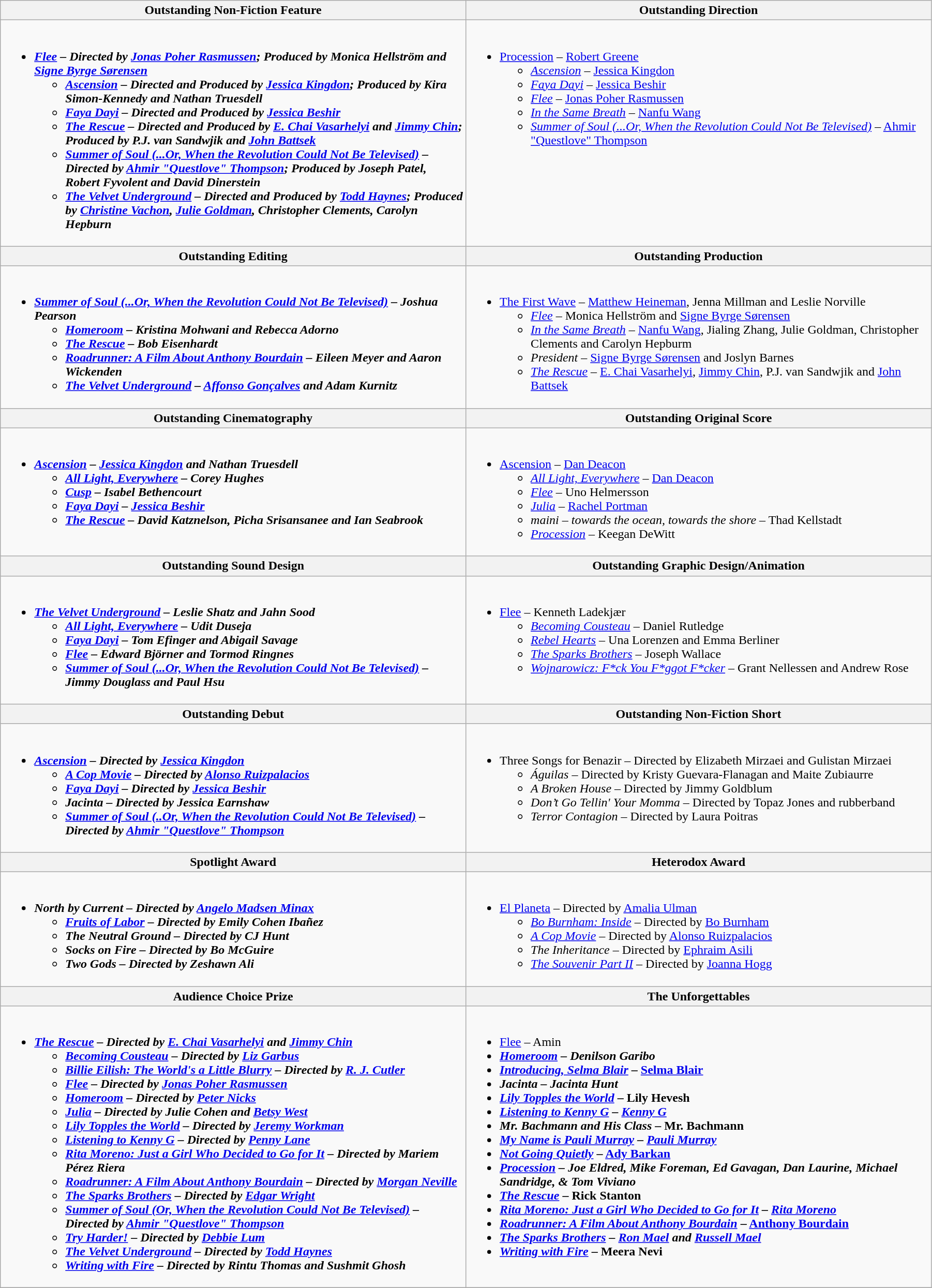<table class="wikitable" style="width:95%">
<tr>
<th width="50%">Outstanding Non-Fiction Feature</th>
<th width="50%">Outstanding Direction</th>
</tr>
<tr>
<td valign="top"><br><ul><li><strong><em><a href='#'>Flee</a><em> – Directed by <a href='#'>Jonas Poher Rasmussen</a>; Produced by Monica Hellström and <a href='#'>Signe Byrge Sørensen</a><strong><ul><li></em><a href='#'>Ascension</a><em> – Directed and Produced by <a href='#'>Jessica Kingdon</a>; Produced by Kira Simon-Kennedy and Nathan Truesdell</li><li></em><a href='#'>Faya Dayi</a><em> – Directed and Produced by <a href='#'>Jessica Beshir</a></li><li></em><a href='#'>The Rescue</a><em> – Directed and Produced by <a href='#'>E. Chai Vasarhelyi</a> and <a href='#'>Jimmy Chin</a>; Produced by P.J. van Sandwjik and <a href='#'>John Battsek</a></li><li></em><a href='#'>Summer of Soul (...Or, When the Revolution Could Not Be Televised)</a><em> – Directed by <a href='#'>Ahmir "Questlove" Thompson</a>; Produced by Joseph Patel, Robert Fyvolent and David Dinerstein</li><li></em><a href='#'>The Velvet Underground</a><em> – Directed and Produced by <a href='#'>Todd Haynes</a>; Produced by <a href='#'>Christine Vachon</a>, <a href='#'>Julie Goldman</a>, Christopher Clements, Carolyn Hepburn</li></ul></li></ul></td>
<td valign="top"><br><ul><li></em></strong><a href='#'>Procession</a></em> – <a href='#'>Robert Greene</a></strong><ul><li><em><a href='#'>Ascension</a></em> – <a href='#'>Jessica Kingdon</a></li><li><em><a href='#'>Faya Dayi</a></em> – <a href='#'>Jessica Beshir</a></li><li><em><a href='#'>Flee</a></em> – <a href='#'>Jonas Poher Rasmussen</a></li><li><em><a href='#'>In the Same Breath</a></em> – <a href='#'>Nanfu Wang</a></li><li><em><a href='#'>Summer of Soul (...Or, When the Revolution Could Not Be Televised)</a></em> – <a href='#'>Ahmir "Questlove" Thompson</a></li></ul></li></ul></td>
</tr>
<tr>
<th width="50%">Outstanding Editing</th>
<th width="50%">Outstanding Production</th>
</tr>
<tr>
<td valign="top"><br><ul><li><strong><em><a href='#'>Summer of Soul (...Or, When the Revolution Could Not Be Televised)</a><em> – Joshua Pearson<strong><ul><li></em><a href='#'>Homeroom</a><em> – Kristina Mohwani and Rebecca Adorno</li><li></em><a href='#'>The Rescue</a><em> – Bob Eisenhardt</li><li></em><a href='#'>Roadrunner: A Film About Anthony Bourdain</a><em> – Eileen Meyer and Aaron Wickenden</li><li></em><a href='#'>The Velvet Underground</a><em> – <a href='#'>Affonso Gonçalves</a> and Adam Kurnitz</li></ul></li></ul></td>
<td valign="top"><br><ul><li></em></strong><a href='#'>The First Wave</a></em> – <a href='#'>Matthew Heineman</a>, Jenna Millman and Leslie Norville</strong><ul><li><em><a href='#'>Flee</a></em> – Monica Hellström and <a href='#'>Signe Byrge Sørensen</a></li><li><em><a href='#'>In the Same Breath</a></em> – <a href='#'>Nanfu Wang</a>, Jialing Zhang, Julie Goldman, Christopher Clements and Carolyn Hepburm</li><li><em>President</em> – <a href='#'>Signe Byrge Sørensen</a> and Joslyn Barnes</li><li><em><a href='#'>The Rescue</a></em> – <a href='#'>E. Chai Vasarhelyi</a>, <a href='#'>Jimmy Chin</a>, P.J. van Sandwjik and <a href='#'>John Battsek</a></li></ul></li></ul></td>
</tr>
<tr>
<th width="50%">Outstanding Cinematography</th>
<th width="50%">Outstanding Original Score</th>
</tr>
<tr>
<td valign="top"><br><ul><li><strong><em><a href='#'>Ascension</a><em> – <a href='#'>Jessica Kingdon</a> and Nathan Truesdell<strong><ul><li></em><a href='#'>All Light, Everywhere</a><em> – Corey Hughes</li><li></em><a href='#'>Cusp</a><em> – Isabel Bethencourt</li><li></em><a href='#'>Faya Dayi</a><em> – <a href='#'>Jessica Beshir</a></li><li></em><a href='#'>The Rescue</a><em> – David Katznelson, Picha Srisansanee and Ian Seabrook</li></ul></li></ul></td>
<td valign="top"><br><ul><li></em></strong><a href='#'>Ascension</a></em> – <a href='#'>Dan Deacon</a></strong><ul><li><em><a href='#'>All Light, Everywhere</a></em> – <a href='#'>Dan Deacon</a></li><li><em><a href='#'>Flee</a></em> – Uno Helmersson</li><li><em><a href='#'>Julia</a></em> – <a href='#'>Rachel Portman</a></li><li><em>maini – towards the ocean, towards the shore</em> – Thad Kellstadt</li><li><em><a href='#'>Procession</a></em> – Keegan DeWitt</li></ul></li></ul></td>
</tr>
<tr>
<th width="50%">Outstanding Sound Design</th>
<th width="50%">Outstanding Graphic Design/Animation</th>
</tr>
<tr>
<td valign="top"><br><ul><li><strong><em><a href='#'>The Velvet Underground</a><em> – Leslie Shatz and Jahn Sood<strong><ul><li></em><a href='#'>All Light, Everywhere</a><em> – Udit Duseja</li><li></em><a href='#'>Faya Dayi</a><em> – Tom Efinger and Abigail Savage</li><li></em><a href='#'>Flee</a><em> – Edward Björner and Tormod Ringnes</li><li></em><a href='#'>Summer of Soul (...Or, When the Revolution Could Not Be Televised)</a><em> – Jimmy Douglass and Paul Hsu</li></ul></li></ul></td>
<td valign="top"><br><ul><li></em></strong><a href='#'>Flee</a></em> – Kenneth Ladekjær</strong><ul><li><em><a href='#'>Becoming Cousteau</a></em> – Daniel Rutledge</li><li><em><a href='#'>Rebel Hearts</a></em> – Una Lorenzen and Emma Berliner</li><li><em><a href='#'>The Sparks Brothers</a></em> – Joseph Wallace</li><li><em><a href='#'>Wojnarowicz: F*ck You F*ggot F*cker</a></em> – Grant Nellessen and Andrew Rose</li></ul></li></ul></td>
</tr>
<tr>
<th width="50%">Outstanding Debut</th>
<th width="50%">Outstanding Non-Fiction Short</th>
</tr>
<tr>
<td valign="top"><br><ul><li><strong><em><a href='#'>Ascension</a><em> – Directed by <a href='#'>Jessica Kingdon</a><strong><ul><li></em><a href='#'>A Cop Movie</a><em> – Directed by <a href='#'>Alonso Ruizpalacios</a></li><li></em><a href='#'>Faya Dayi</a><em> – Directed by <a href='#'>Jessica Beshir</a></li><li></em>Jacinta<em> – Directed by Jessica Earnshaw</li><li></em><a href='#'>Summer of Soul (..Or, When the Revolution Could Not Be Televised)</a><em> – Directed by <a href='#'>Ahmir "Questlove" Thompson</a></li></ul></li></ul></td>
<td valign="top"><br><ul><li></em></strong>Three Songs for Benazir</em> – Directed by Elizabeth Mirzaei and Gulistan Mirzaei</strong><ul><li><em>Águilas</em> – Directed by Kristy Guevara-Flanagan and Maite Zubiaurre</li><li><em>A Broken House</em> – Directed by Jimmy Goldblum</li><li><em>Don’t Go Tellin' Your Momma</em> – Directed by Topaz Jones and rubberband</li><li><em>Terror Contagion</em> – Directed by Laura Poitras</li></ul></li></ul></td>
</tr>
<tr>
<th width="50%">Spotlight Award</th>
<th width="50%">Heterodox Award</th>
</tr>
<tr>
<td valign="top"><br><ul><li><strong><em>North by Current<em> – Directed by <a href='#'>Angelo Madsen Minax</a><strong><ul><li></em><a href='#'>Fruits of Labor</a><em> – Directed by Emily Cohen Ibañez</li><li></em>The Neutral Ground<em> – Directed by CJ Hunt</li><li></em>Socks on Fire<em> – Directed by Bo McGuire</li><li></em>Two Gods<em> – Directed by Zeshawn Ali</li></ul></li></ul></td>
<td valign="top"><br><ul><li></em></strong><a href='#'>El Planeta</a></em> – Directed by <a href='#'>Amalia Ulman</a></strong><ul><li><em><a href='#'>Bo Burnham: Inside</a></em> – Directed by <a href='#'>Bo Burnham</a></li><li><em><a href='#'>A Cop Movie</a></em> – Directed by <a href='#'>Alonso Ruizpalacios</a></li><li><em>The Inheritance</em> – Directed by <a href='#'>Ephraim Asili</a></li><li><em><a href='#'>The Souvenir Part II</a></em> – Directed by <a href='#'>Joanna Hogg</a></li></ul></li></ul></td>
</tr>
<tr>
<th width="50%">Audience Choice Prize</th>
<th width="50%">The Unforgettables</th>
</tr>
<tr>
<td valign="top"><br><ul><li><strong><em><a href='#'>The Rescue</a><em> – Directed by <a href='#'>E. Chai Vasarhelyi</a> and <a href='#'>Jimmy Chin</a><strong><ul><li></em><a href='#'>Becoming Cousteau</a><em> – Directed by <a href='#'>Liz Garbus</a></li><li></em><a href='#'>Billie Eilish: The World's a Little Blurry</a><em> – Directed by <a href='#'>R. J. Cutler</a></li><li></em><a href='#'>Flee</a><em> – Directed by <a href='#'>Jonas Poher Rasmussen</a></li><li></em><a href='#'>Homeroom</a><em> – Directed by <a href='#'>Peter Nicks</a></li><li></em><a href='#'>Julia</a><em> – Directed by Julie Cohen and <a href='#'>Betsy West</a></li><li></em><a href='#'>Lily Topples the World</a><em> – Directed by <a href='#'>Jeremy Workman</a></li><li></em><a href='#'>Listening to Kenny G</a><em> – Directed by <a href='#'>Penny Lane</a></li><li></em><a href='#'>Rita Moreno: Just a Girl Who Decided to Go for It</a><em> – Directed by Mariem Pérez Riera</li><li></em><a href='#'>Roadrunner: A Film About Anthony Bourdain</a><em> – Directed by <a href='#'>Morgan Neville</a></li><li></em><a href='#'>The Sparks Brothers</a><em> – Directed by <a href='#'>Edgar Wright</a></li><li></em><a href='#'>Summer of Soul (Or, When the Revolution Could Not Be Televised)</a><em> – Directed by <a href='#'>Ahmir "Questlove" Thompson</a></li><li></em><a href='#'>Try Harder!</a><em> – Directed by <a href='#'>Debbie Lum</a></li><li></em><a href='#'>The Velvet Underground</a><em> – Directed by <a href='#'>Todd Haynes</a></li><li></em><a href='#'>Writing with Fire</a><em> – Directed by Rintu Thomas and Sushmit Ghosh</li></ul></li></ul></td>
<td valign="top"><br><ul><li></em></strong><a href='#'>Flee</a></em> – Amin</strong></li><li><strong><em><a href='#'>Homeroom</a><em> – Denilson Garibo<strong></li><li></em></strong><a href='#'>Introducing, Selma Blair</a></em> – <a href='#'>Selma Blair</a></strong></li><li><strong><em>Jacinta<em> – Jacinta Hunt<strong></li><li></em></strong><a href='#'>Lily Topples the World</a></em> – Lily Hevesh</strong></li><li><strong><em><a href='#'>Listening to Kenny G</a><em> – <a href='#'>Kenny G</a><strong></li><li></em></strong>Mr. Bachmann and His Class</em> – Mr. Bachmann</strong></li><li><strong><em><a href='#'>My Name is Pauli Murray</a><em> – <a href='#'>Pauli Murray</a><strong></li><li></em></strong><a href='#'>Not Going Quietly</a></em> – <a href='#'>Ady Barkan</a></strong></li><li><strong><em><a href='#'>Procession</a><em> – Joe Eldred, Mike Foreman, Ed Gavagan, Dan Laurine, Michael Sandridge, & Tom Viviano<strong></li><li></em></strong><a href='#'>The Rescue</a></em> – Rick Stanton</strong></li><li><strong><em><a href='#'>Rita Moreno: Just a Girl Who Decided to Go for It</a><em> – <a href='#'>Rita Moreno</a><strong></li><li></em></strong><a href='#'>Roadrunner: A Film About Anthony Bourdain</a></em> – <a href='#'>Anthony Bourdain</a></strong></li><li><strong><em><a href='#'>The Sparks Brothers</a><em> – <a href='#'>Ron Mael</a> and <a href='#'>Russell Mael</a><strong></li><li></em></strong><a href='#'>Writing with Fire</a></em> – Meera Nevi</strong></li></ul></td>
</tr>
<tr>
</tr>
</table>
